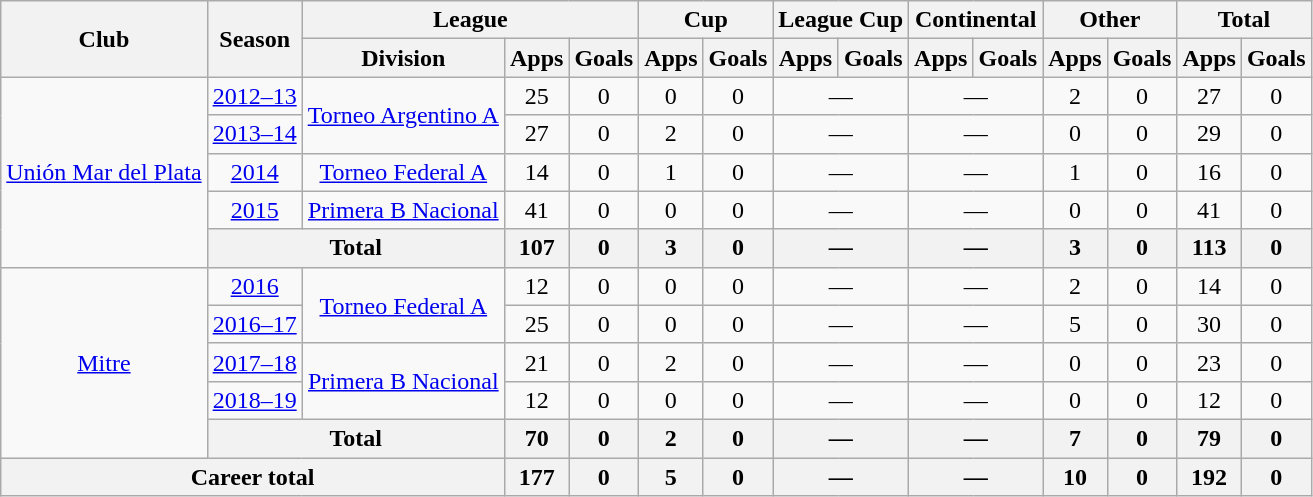<table class="wikitable" style="text-align:center">
<tr>
<th rowspan="2">Club</th>
<th rowspan="2">Season</th>
<th colspan="3">League</th>
<th colspan="2">Cup</th>
<th colspan="2">League Cup</th>
<th colspan="2">Continental</th>
<th colspan="2">Other</th>
<th colspan="2">Total</th>
</tr>
<tr>
<th>Division</th>
<th>Apps</th>
<th>Goals</th>
<th>Apps</th>
<th>Goals</th>
<th>Apps</th>
<th>Goals</th>
<th>Apps</th>
<th>Goals</th>
<th>Apps</th>
<th>Goals</th>
<th>Apps</th>
<th>Goals</th>
</tr>
<tr>
<td rowspan="5"><a href='#'>Unión Mar del Plata</a></td>
<td><a href='#'>2012–13</a></td>
<td rowspan="2"><a href='#'>Torneo Argentino A</a></td>
<td>25</td>
<td>0</td>
<td>0</td>
<td>0</td>
<td colspan="2">—</td>
<td colspan="2">—</td>
<td>2</td>
<td>0</td>
<td>27</td>
<td>0</td>
</tr>
<tr>
<td><a href='#'>2013–14</a></td>
<td>27</td>
<td>0</td>
<td>2</td>
<td>0</td>
<td colspan="2">—</td>
<td colspan="2">—</td>
<td>0</td>
<td>0</td>
<td>29</td>
<td>0</td>
</tr>
<tr>
<td><a href='#'>2014</a></td>
<td rowspan="1"><a href='#'>Torneo Federal A</a></td>
<td>14</td>
<td>0</td>
<td>1</td>
<td>0</td>
<td colspan="2">—</td>
<td colspan="2">—</td>
<td>1</td>
<td>0</td>
<td>16</td>
<td>0</td>
</tr>
<tr>
<td><a href='#'>2015</a></td>
<td rowspan="1"><a href='#'>Primera B Nacional</a></td>
<td>41</td>
<td>0</td>
<td>0</td>
<td>0</td>
<td colspan="2">—</td>
<td colspan="2">—</td>
<td>0</td>
<td>0</td>
<td>41</td>
<td>0</td>
</tr>
<tr>
<th colspan="2">Total</th>
<th>107</th>
<th>0</th>
<th>3</th>
<th>0</th>
<th colspan="2">—</th>
<th colspan="2">—</th>
<th>3</th>
<th>0</th>
<th>113</th>
<th>0</th>
</tr>
<tr>
<td rowspan="5"><a href='#'>Mitre</a></td>
<td><a href='#'>2016</a></td>
<td rowspan="2"><a href='#'>Torneo Federal A</a></td>
<td>12</td>
<td>0</td>
<td>0</td>
<td>0</td>
<td colspan="2">—</td>
<td colspan="2">—</td>
<td>2</td>
<td>0</td>
<td>14</td>
<td>0</td>
</tr>
<tr>
<td><a href='#'>2016–17</a></td>
<td>25</td>
<td>0</td>
<td>0</td>
<td>0</td>
<td colspan="2">—</td>
<td colspan="2">—</td>
<td>5</td>
<td>0</td>
<td>30</td>
<td>0</td>
</tr>
<tr>
<td><a href='#'>2017–18</a></td>
<td rowspan="2"><a href='#'>Primera B Nacional</a></td>
<td>21</td>
<td>0</td>
<td>2</td>
<td>0</td>
<td colspan="2">—</td>
<td colspan="2">—</td>
<td>0</td>
<td>0</td>
<td>23</td>
<td>0</td>
</tr>
<tr>
<td><a href='#'>2018–19</a></td>
<td>12</td>
<td>0</td>
<td>0</td>
<td>0</td>
<td colspan="2">—</td>
<td colspan="2">—</td>
<td>0</td>
<td>0</td>
<td>12</td>
<td>0</td>
</tr>
<tr>
<th colspan="2">Total</th>
<th>70</th>
<th>0</th>
<th>2</th>
<th>0</th>
<th colspan="2">—</th>
<th colspan="2">—</th>
<th>7</th>
<th>0</th>
<th>79</th>
<th>0</th>
</tr>
<tr>
<th colspan="3">Career total</th>
<th>177</th>
<th>0</th>
<th>5</th>
<th>0</th>
<th colspan="2">—</th>
<th colspan="2">—</th>
<th>10</th>
<th>0</th>
<th>192</th>
<th>0</th>
</tr>
</table>
